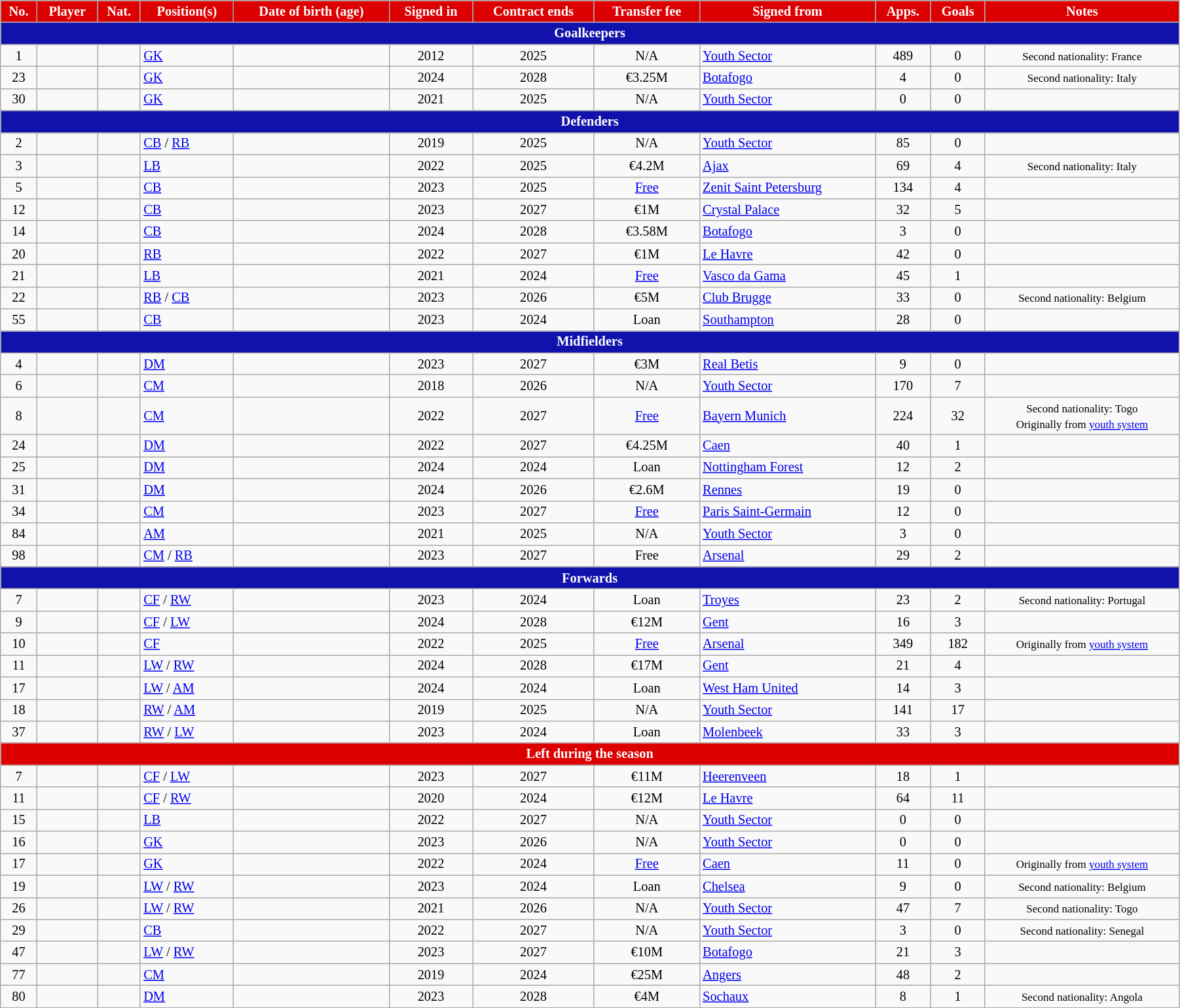<table class="wikitable plainrowheaders sortable"style="text-align:center;font-size:85%;width:95%">
<tr>
<th style="background:#DD0000; color:white; scope="col";text-align:center;width:10x";>No.</th>
<th style="background:#DD0000; color:white; scope="col";text-align:center;width:160x";>Player</th>
<th style="background:#DD0000; color:white; scope="col";text-align:center;width:20x";>Nat.</th>
<th style="background:#DD0000; color:white; scope="col";text-align:center;width:80x";>Position(s)</th>
<th style="background:#DD0000; color:white; scope="col";text-align:center;width:180x";>Date of birth (age)</th>
<th style="background:#DD0000; color:white; scope="col";text-align:center;width:20x";>Signed in</th>
<th style="background:#DD0000; color:white; scope="col";text-align:center;width:20x";>Contract ends</th>
<th style="background:#DD0000; color:white; scope="col";text-align:center;width:60x";>Transfer fee</th>
<th style="background:#DD0000; color:white; scope="col";text-align:center;width:180x";>Signed from</th>
<th style="background:#DD0000; color:white; scope="col";text-align:center;width:15x";>Apps.</th>
<th style="background:#DD0000; color:white; scope="col";text-align:center;width:15x";>Goals</th>
<th style="background:#DD0000; color:white; scope="col">Notes</th>
</tr>
<tr>
<th colspan="12"  style="background:#1112AB; color:white; text-align:center;">Goalkeepers</th>
</tr>
<tr>
<td>1</td>
<td style="text-align: left;"></td>
<td></td>
<td style="text-align: left;"><a href='#'>GK</a></td>
<td style="text-align: left;"></td>
<td>2012</td>
<td>2025</td>
<td>N/A</td>
<td style="text-align: left;"> <a href='#'>Youth Sector</a></td>
<td>489</td>
<td>0</td>
<td><small>Second nationality: France</small></td>
</tr>
<tr>
<td>23</td>
<td style="text-align: left;"></td>
<td></td>
<td style="text-align: left;"><a href='#'>GK</a></td>
<td style="text-align: left;"></td>
<td>2024</td>
<td>2028</td>
<td>€3.25M</td>
<td style="text-align: left;"> <a href='#'>Botafogo</a></td>
<td>4</td>
<td>0</td>
<td><small>Second nationality: Italy</small></td>
</tr>
<tr>
<td>30</td>
<td style="text-align: left;"></td>
<td></td>
<td style="text-align: left;"><a href='#'>GK</a></td>
<td style="text-align: left;"></td>
<td>2021</td>
<td>2025</td>
<td>N/A</td>
<td style="text-align: left;"> <a href='#'>Youth Sector</a></td>
<td>0</td>
<td>0</td>
<td></td>
</tr>
<tr>
<th colspan="12"  style="background:#1112AB; color:white; text-align:center;">Defenders</th>
</tr>
<tr>
<td>2</td>
<td style="text-align: left;"></td>
<td></td>
<td style="text-align: left;"><a href='#'>CB</a> / <a href='#'>RB</a></td>
<td style="text-align: left;"></td>
<td>2019</td>
<td>2025</td>
<td>N/A</td>
<td style="text-align: left;"> <a href='#'>Youth Sector</a></td>
<td>85</td>
<td>0</td>
<td></td>
</tr>
<tr>
<td>3</td>
<td style="text-align: left;"></td>
<td></td>
<td style="text-align: left;"><a href='#'>LB</a></td>
<td style="text-align: left;"></td>
<td>2022</td>
<td>2025</td>
<td>€4.2M</td>
<td style="text-align: left;"> <a href='#'>Ajax</a></td>
<td>69</td>
<td>4</td>
<td><small>Second nationality: Italy</small></td>
</tr>
<tr>
<td>5</td>
<td style="text-align: left;"></td>
<td></td>
<td style="text-align: left;"><a href='#'>CB</a></td>
<td style="text-align: left;"></td>
<td>2023</td>
<td>2025</td>
<td><a href='#'>Free</a></td>
<td style="text-align: left;"> <a href='#'>Zenit Saint Petersburg</a></td>
<td>134</td>
<td>4</td>
<td></td>
</tr>
<tr>
<td>12</td>
<td style="text-align: left;"></td>
<td></td>
<td style="text-align: left;"><a href='#'>CB</a></td>
<td style="text-align: left;"></td>
<td>2023</td>
<td>2027</td>
<td>€1M</td>
<td style="text-align: left;"> <a href='#'>Crystal Palace</a></td>
<td>32</td>
<td>5</td>
<td></td>
</tr>
<tr>
<td>14</td>
<td style="text-align: left;"></td>
<td></td>
<td style="text-align: left;"><a href='#'>CB</a></td>
<td style="text-align: left;"></td>
<td>2024</td>
<td>2028</td>
<td>€3.58M</td>
<td style="text-align: left;"> <a href='#'>Botafogo</a></td>
<td>3</td>
<td>0</td>
<td></td>
</tr>
<tr>
<td>20</td>
<td style="text-align: left;"></td>
<td></td>
<td style="text-align: left;"><a href='#'>RB</a></td>
<td style="text-align: left;"></td>
<td>2022</td>
<td>2027</td>
<td>€1M</td>
<td style="text-align: left;"> <a href='#'>Le Havre</a></td>
<td>42</td>
<td>0</td>
<td></td>
</tr>
<tr>
<td>21</td>
<td style="text-align: left;"></td>
<td></td>
<td style="text-align: left;"><a href='#'>LB</a></td>
<td style="text-align: left;"></td>
<td>2021</td>
<td>2024</td>
<td><a href='#'>Free</a></td>
<td style="text-align: left;"> <a href='#'>Vasco da Gama</a></td>
<td>45</td>
<td>1</td>
<td></td>
</tr>
<tr>
<td>22</td>
<td style="text-align: left;"></td>
<td></td>
<td style="text-align: left;"><a href='#'>RB</a> / <a href='#'>CB</a></td>
<td style="text-align: left;"></td>
<td>2023</td>
<td>2026</td>
<td>€5M</td>
<td style="text-align: left;"> <a href='#'>Club Brugge</a></td>
<td>33</td>
<td>0</td>
<td><small>Second nationality: Belgium</small></td>
</tr>
<tr>
<td>55</td>
<td style="text-align: left;"></td>
<td></td>
<td style="text-align: left;"><a href='#'>CB</a></td>
<td style="text-align: left;"></td>
<td>2023</td>
<td>2024</td>
<td>Loan</td>
<td style="text-align: left;"> <a href='#'>Southampton</a></td>
<td>28</td>
<td>0</td>
<td></td>
</tr>
<tr>
<th colspan="12"  style="background:#1112AB; color:white; text-align:center;">Midfielders</th>
</tr>
<tr>
<td>4</td>
<td style="text-align: left;"></td>
<td></td>
<td style="text-align: left;"><a href='#'>DM</a></td>
<td style="text-align: left;"></td>
<td>2023</td>
<td>2027</td>
<td>€3M</td>
<td style="text-align: left;"> <a href='#'>Real Betis</a></td>
<td>9</td>
<td>0</td>
<td></td>
</tr>
<tr>
<td>6</td>
<td style="text-align: left;"></td>
<td></td>
<td style="text-align: left;"><a href='#'>CM</a></td>
<td style="text-align: left;"></td>
<td>2018</td>
<td>2026</td>
<td>N/A</td>
<td style="text-align: left;"> <a href='#'>Youth Sector</a></td>
<td>170</td>
<td>7</td>
<td></td>
</tr>
<tr>
<td>8</td>
<td style="text-align: left;"></td>
<td></td>
<td style="text-align: left;"><a href='#'>CM</a></td>
<td style="text-align: left;"></td>
<td>2022</td>
<td>2027</td>
<td><a href='#'>Free</a></td>
<td style="text-align: left;"> <a href='#'>Bayern Munich</a></td>
<td>224</td>
<td>32</td>
<td><small>Second nationality: Togo</small> <br><small>Originally from <a href='#'>youth system</a></small></td>
</tr>
<tr>
<td>24</td>
<td style="text-align: left;"></td>
<td></td>
<td style="text-align: left;"><a href='#'>DM</a></td>
<td style="text-align: left;"></td>
<td>2022</td>
<td>2027</td>
<td>€4.25M</td>
<td style="text-align: left;"> <a href='#'>Caen</a></td>
<td>40</td>
<td>1</td>
<td></td>
</tr>
<tr>
<td>25</td>
<td style="text-align: left;"></td>
<td></td>
<td style="text-align: left;"><a href='#'>DM</a></td>
<td style="text-align: left;"></td>
<td>2024</td>
<td>2024</td>
<td>Loan</td>
<td style="text-align: left;"> <a href='#'>Nottingham Forest</a></td>
<td>12</td>
<td>2</td>
<td></td>
</tr>
<tr>
<td>31</td>
<td style="text-align: left;"></td>
<td></td>
<td style="text-align: left;"><a href='#'>DM</a></td>
<td style="text-align: left;"></td>
<td>2024</td>
<td>2026</td>
<td>€2.6M</td>
<td style="text-align: left;"> <a href='#'>Rennes</a></td>
<td>19</td>
<td>0</td>
<td></td>
</tr>
<tr>
<td>34</td>
<td style="text-align: left;"></td>
<td></td>
<td style="text-align: left;"><a href='#'>CM</a></td>
<td style="text-align: left;"></td>
<td>2023</td>
<td>2027</td>
<td><a href='#'>Free</a></td>
<td style="text-align: left;"> <a href='#'>Paris Saint-Germain</a></td>
<td>12</td>
<td>0</td>
<td></td>
</tr>
<tr>
<td>84</td>
<td style="text-align: left;"></td>
<td></td>
<td style="text-align: left;"><a href='#'>AM</a></td>
<td style="text-align: left;"></td>
<td>2021</td>
<td>2025</td>
<td>N/A</td>
<td style="text-align: left;"> <a href='#'>Youth Sector</a></td>
<td>3</td>
<td>0</td>
<td></td>
</tr>
<tr>
<td>98</td>
<td style="text-align: left;"></td>
<td></td>
<td style="text-align: left;"><a href='#'>CM</a> / <a href='#'>RB</a></td>
<td style="text-align: left;"></td>
<td>2023</td>
<td>2027</td>
<td>Free</td>
<td style="text-align: left;"> <a href='#'>Arsenal</a></td>
<td>29</td>
<td>2</td>
<td></td>
</tr>
<tr>
<th colspan="12"  style="background:#1112AB; color:white; text-align:center;">Forwards</th>
</tr>
<tr>
<td>7</td>
<td style="text-align: left;"></td>
<td></td>
<td style="text-align: left;"><a href='#'>CF</a> / <a href='#'>RW</a></td>
<td style="text-align: left;"></td>
<td>2023</td>
<td>2024</td>
<td>Loan</td>
<td style="text-align: left;"> <a href='#'>Troyes</a></td>
<td>23</td>
<td>2</td>
<td><small>Second nationality: Portugal</small></td>
</tr>
<tr>
<td>9</td>
<td style="text-align: left;"></td>
<td></td>
<td style="text-align: left;"><a href='#'>CF</a> / <a href='#'>LW</a></td>
<td style="text-align: left;"></td>
<td>2024</td>
<td>2028</td>
<td>€12M</td>
<td style="text-align: left;"> <a href='#'>Gent</a></td>
<td>16</td>
<td>3</td>
<td></td>
</tr>
<tr>
<td>10</td>
<td style="text-align: left;"></td>
<td></td>
<td style="text-align: left;"><a href='#'>CF</a></td>
<td style="text-align: left;"></td>
<td>2022</td>
<td>2025</td>
<td><a href='#'>Free</a></td>
<td style="text-align: left;"> <a href='#'>Arsenal</a></td>
<td>349</td>
<td>182</td>
<td><small>Originally from <a href='#'>youth system</a></small></td>
</tr>
<tr>
<td>11</td>
<td style="text-align: left;"></td>
<td></td>
<td style="text-align: left;"><a href='#'>LW</a> / <a href='#'>RW</a></td>
<td style="text-align: left;"></td>
<td>2024</td>
<td>2028</td>
<td>€17M</td>
<td style="text-align: left;"> <a href='#'>Gent</a></td>
<td>21</td>
<td>4</td>
<td></td>
</tr>
<tr>
<td>17</td>
<td style="text-align: left;"></td>
<td></td>
<td style="text-align: left;"><a href='#'>LW</a> / <a href='#'>AM</a></td>
<td style="text-align: left;"></td>
<td>2024</td>
<td>2024</td>
<td>Loan</td>
<td style="text-align: left;"> <a href='#'>West Ham United</a></td>
<td>14</td>
<td>3</td>
<td></td>
</tr>
<tr>
<td>18</td>
<td style="text-align: left;"></td>
<td></td>
<td style="text-align: left;"><a href='#'>RW</a> / <a href='#'>AM</a></td>
<td style="text-align: left;"></td>
<td>2019</td>
<td>2025</td>
<td>N/A</td>
<td style="text-align: left;"> <a href='#'>Youth Sector</a></td>
<td>141</td>
<td>17</td>
<td></td>
</tr>
<tr>
<td>37</td>
<td style="text-align: left;"></td>
<td></td>
<td style="text-align: left;"><a href='#'>RW</a> / <a href='#'>LW</a></td>
<td style="text-align: left;"></td>
<td>2023</td>
<td>2024</td>
<td>Loan</td>
<td style="text-align: left;"> <a href='#'>Molenbeek</a></td>
<td>33</td>
<td>3</td>
<td></td>
</tr>
<tr>
<th colspan="12"  style="background:#DD0000; color:white; text-align:center;">Left during the season</th>
</tr>
<tr>
<td>7</td>
<td style="text-align: left;"></td>
<td></td>
<td style="text-align: left;"><a href='#'>CF</a> / <a href='#'>LW</a></td>
<td style="text-align: left;"></td>
<td>2023</td>
<td>2027</td>
<td>€11M</td>
<td style="text-align: left;"> <a href='#'>Heerenveen</a></td>
<td>18</td>
<td>1</td>
<td></td>
</tr>
<tr>
<td>11</td>
<td style="text-align: left;"></td>
<td></td>
<td style="text-align: left;"><a href='#'>CF</a> / <a href='#'>RW</a></td>
<td style="text-align: left;"></td>
<td>2020</td>
<td>2024</td>
<td>€12M</td>
<td style="text-align: left;"> <a href='#'>Le Havre</a></td>
<td>64</td>
<td>11</td>
<td></td>
</tr>
<tr>
<td>15</td>
<td style="text-align: left;"></td>
<td></td>
<td style="text-align: left;"><a href='#'>LB</a></td>
<td style="text-align: left;"></td>
<td>2022</td>
<td>2027</td>
<td>N/A</td>
<td style="text-align: left;"> <a href='#'>Youth Sector</a></td>
<td>0</td>
<td>0</td>
<td></td>
</tr>
<tr>
<td>16</td>
<td style="text-align: left;"></td>
<td></td>
<td style="text-align: left;"><a href='#'>GK</a></td>
<td style="text-align: left;"></td>
<td>2023</td>
<td>2026</td>
<td>N/A</td>
<td style="text-align: left;"> <a href='#'>Youth Sector</a></td>
<td>0</td>
<td>0</td>
<td></td>
</tr>
<tr>
<td>17</td>
<td style="text-align: left;"></td>
<td></td>
<td style="text-align: left;"><a href='#'>GK</a></td>
<td style="text-align: left;"></td>
<td>2022</td>
<td>2024</td>
<td><a href='#'>Free</a></td>
<td style="text-align: left;"> <a href='#'>Caen</a></td>
<td>11</td>
<td>0</td>
<td><small>Originally from <a href='#'>youth system</a></small></td>
</tr>
<tr>
<td>19</td>
<td style="text-align: left;"></td>
<td></td>
<td style="text-align: left;"><a href='#'>LW</a> / <a href='#'>RW</a></td>
<td style="text-align: left;"></td>
<td>2023</td>
<td>2024</td>
<td>Loan</td>
<td style="text-align: left;"> <a href='#'>Chelsea</a></td>
<td>9</td>
<td>0</td>
<td><small>Second nationality: Belgium</small></td>
</tr>
<tr>
<td>26</td>
<td style="text-align: left;"></td>
<td></td>
<td style="text-align: left;"><a href='#'>LW</a> / <a href='#'>RW</a></td>
<td style="text-align: left;"></td>
<td>2021</td>
<td>2026</td>
<td>N/A</td>
<td style="text-align: left;"> <a href='#'>Youth Sector</a></td>
<td>47</td>
<td>7</td>
<td><small>Second nationality: Togo</small></td>
</tr>
<tr>
<td>29</td>
<td style="text-align: left;"></td>
<td></td>
<td style="text-align: left;"><a href='#'>CB</a></td>
<td style="text-align: left;"></td>
<td>2022</td>
<td>2027</td>
<td>N/A</td>
<td style="text-align: left;"> <a href='#'>Youth Sector</a></td>
<td>3</td>
<td>0</td>
<td><small>Second nationality: Senegal</small></td>
</tr>
<tr>
<td>47</td>
<td style="text-align: left;"></td>
<td></td>
<td style="text-align: left;"><a href='#'>LW</a> / <a href='#'>RW</a></td>
<td style="text-align: left;"></td>
<td>2023</td>
<td>2027</td>
<td>€10M</td>
<td style="text-align: left;"> <a href='#'>Botafogo</a></td>
<td>21</td>
<td>3</td>
<td></td>
</tr>
<tr>
<td>77</td>
<td style="text-align: left;"></td>
<td></td>
<td style="text-align: left;"><a href='#'>CM</a></td>
<td style="text-align: left;"></td>
<td>2019</td>
<td>2024</td>
<td>€25M</td>
<td style="text-align: left;"> <a href='#'>Angers</a></td>
<td>48</td>
<td>2</td>
<td></td>
</tr>
<tr>
<td>80</td>
<td style="text-align: left;"></td>
<td></td>
<td style="text-align: left;"><a href='#'>DM</a></td>
<td style="text-align: left;"></td>
<td>2023</td>
<td>2028</td>
<td>€4M</td>
<td style="text-align: left;"> <a href='#'>Sochaux</a></td>
<td>8</td>
<td>1</td>
<td><small>Second nationality: Angola</small></td>
</tr>
</table>
